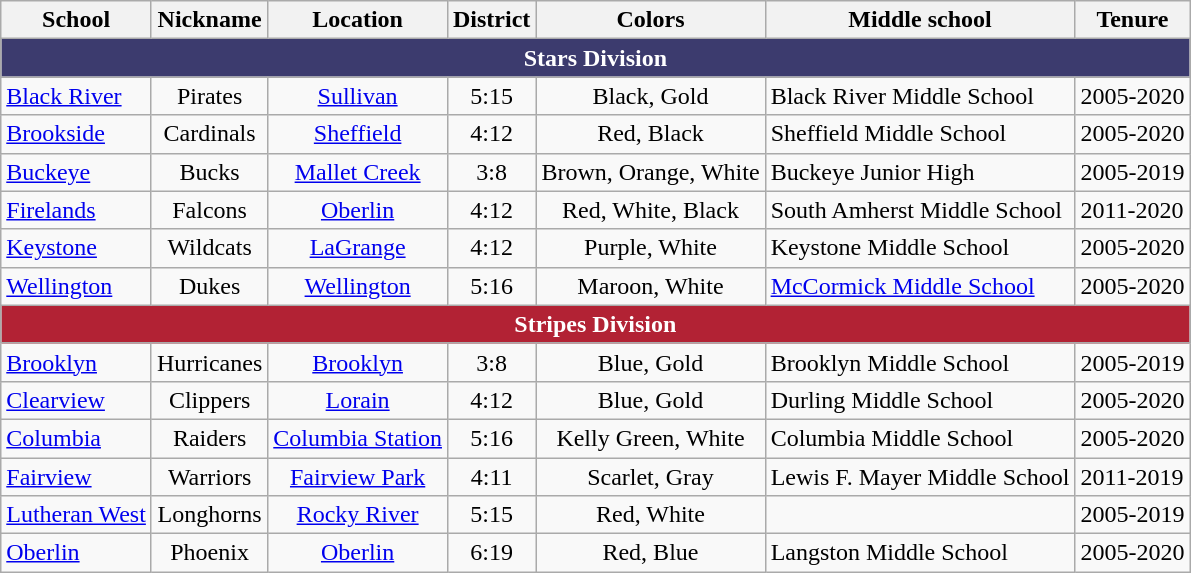<table class="wikitable sortable">
<tr>
<th>School</th>
<th>Nickname</th>
<th>Location</th>
<th>District</th>
<th>Colors</th>
<th>Middle school</th>
<th>Tenure</th>
</tr>
<tr>
<th colspan="7" style="background:#3C3B6E; color:white;">Stars Division</th>
</tr>
<tr>
<td><a href='#'>Black River</a></td>
<td align=center>Pirates</td>
<td align=center><a href='#'>Sullivan</a></td>
<td align=center>5:15</td>
<td align=center>Black, Gold <br> </td>
<td>Black River Middle School</td>
<td>2005-2020</td>
</tr>
<tr>
<td><a href='#'>Brookside</a></td>
<td align=center>Cardinals</td>
<td align=center><a href='#'>Sheffield</a></td>
<td align=center>4:12</td>
<td align=center>Red, Black<br> </td>
<td>Sheffield Middle School</td>
<td>2005-2020</td>
</tr>
<tr>
<td><a href='#'>Buckeye</a></td>
<td align=center>Bucks</td>
<td align=center><a href='#'>Mallet Creek</a></td>
<td align=center>3:8</td>
<td align=center>Brown, Orange, White<br>  </td>
<td>Buckeye Junior High</td>
<td>2005-2019</td>
</tr>
<tr>
<td><a href='#'>Firelands</a></td>
<td align=center>Falcons</td>
<td align=center><a href='#'>Oberlin</a></td>
<td align=center>4:12</td>
<td align=center>Red, White, Black<br>  </td>
<td>South Amherst Middle School</td>
<td>2011-2020</td>
</tr>
<tr>
<td><a href='#'>Keystone</a></td>
<td align=center>Wildcats</td>
<td align=center><a href='#'>LaGrange</a></td>
<td align=center>4:12</td>
<td align=center>Purple, White<br> </td>
<td>Keystone Middle School</td>
<td>2005-2020</td>
</tr>
<tr>
<td><a href='#'>Wellington</a></td>
<td align=center>Dukes</td>
<td align=center><a href='#'>Wellington</a></td>
<td align=center>5:16</td>
<td align=center>Maroon, White<br> </td>
<td><a href='#'>McCormick Middle School</a></td>
<td>2005-2020</td>
</tr>
<tr>
<th colspan="7" style="background:#B22234; color:white;">Stripes Division</th>
</tr>
<tr>
<td><a href='#'>Brooklyn</a></td>
<td align=center>Hurricanes</td>
<td align=center><a href='#'>Brooklyn</a></td>
<td align=center>3:8</td>
<td align=center>Blue, Gold<br> </td>
<td>Brooklyn Middle School</td>
<td>2005-2019</td>
</tr>
<tr>
<td><a href='#'>Clearview</a></td>
<td align=center>Clippers</td>
<td align=center><a href='#'>Lorain</a></td>
<td align=center>4:12</td>
<td align=center>Blue, Gold<br> </td>
<td>Durling Middle School</td>
<td>2005-2020</td>
</tr>
<tr>
<td><a href='#'>Columbia</a></td>
<td align=center>Raiders</td>
<td align=center><a href='#'>Columbia Station</a></td>
<td align=center>5:16</td>
<td align=center>Kelly Green, White<br> </td>
<td>Columbia Middle School</td>
<td>2005-2020</td>
</tr>
<tr>
<td><a href='#'>Fairview</a></td>
<td align=center>Warriors</td>
<td align=center><a href='#'>Fairview Park</a></td>
<td align=center>4:11</td>
<td align=center>Scarlet, Gray<br> </td>
<td>Lewis F. Mayer Middle School</td>
<td>2011-2019</td>
</tr>
<tr>
<td><a href='#'>Lutheran West</a></td>
<td align=center>Longhorns</td>
<td align=center><a href='#'>Rocky River</a></td>
<td align=center>5:15</td>
<td align=center>Red, White<br> </td>
<td></td>
<td>2005-2019</td>
</tr>
<tr>
<td><a href='#'>Oberlin</a></td>
<td align=center>Phoenix</td>
<td align=center><a href='#'>Oberlin</a></td>
<td align=center>6:19</td>
<td align=center>Red, Blue<br> </td>
<td>Langston Middle School</td>
<td>2005-2020</td>
</tr>
</table>
